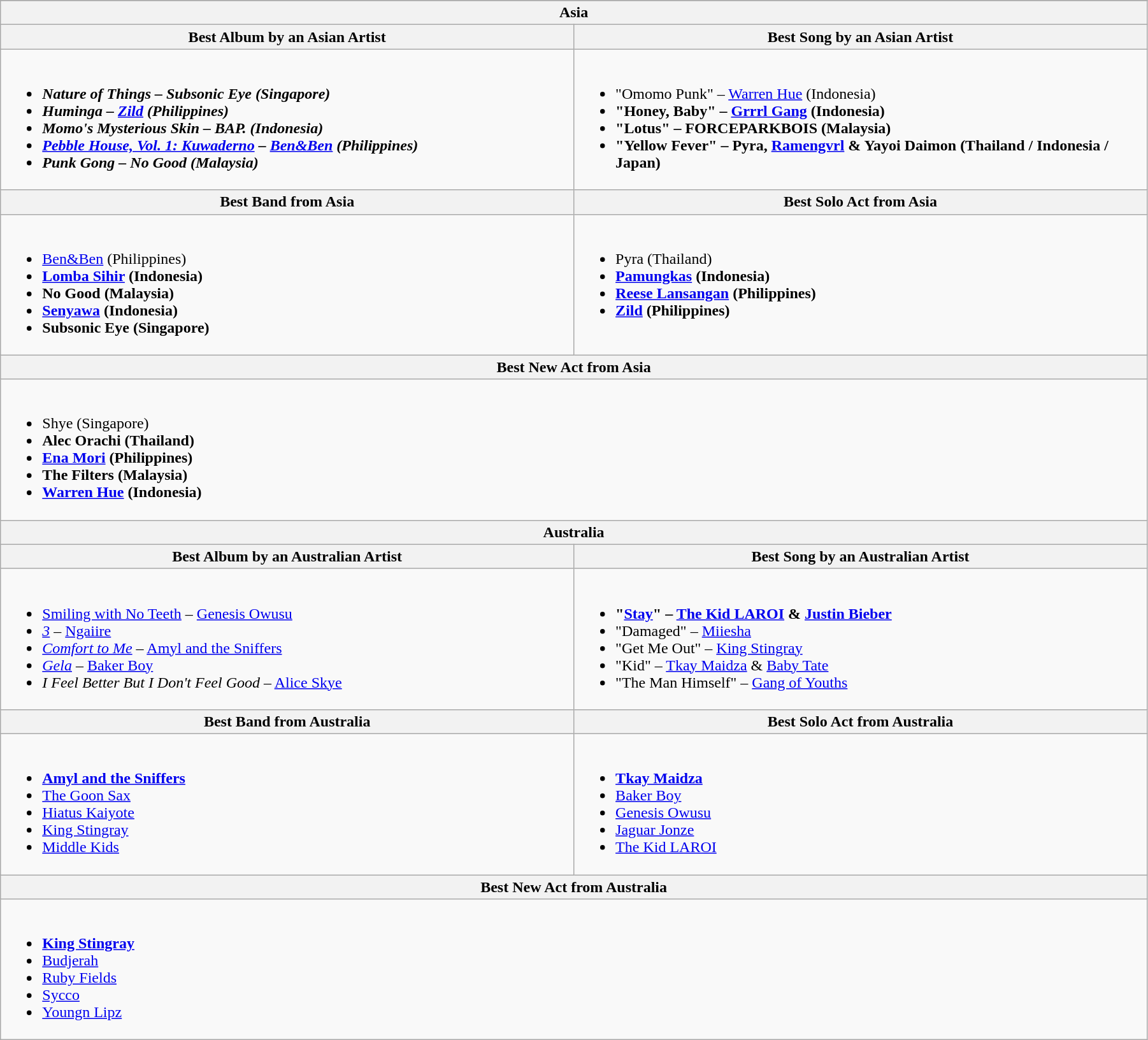<table class="wikitable" style="width:95%">
<tr bgcolor="#bebebe">
</tr>
<tr>
<th colspan="2">Asia</th>
</tr>
<tr>
<th width="50%">Best Album by an Asian Artist</th>
<th width="50%">Best Song by an Asian Artist</th>
</tr>
<tr>
<td valign="top"><br><ul><li><strong><em>Nature of Things<em> – Subsonic Eye (Singapore)<strong></li><li></em>Huminga<em> – <a href='#'>Zild</a> (Philippines)</li><li></em>Momo's Mysterious Skin<em> – BAP. (Indonesia)</li><li></em><a href='#'>Pebble House, Vol. 1: Kuwaderno</a><em> – <a href='#'>Ben&Ben</a> (Philippines)</li><li></em>Punk Gong<em> – No Good (Malaysia)</li></ul></td>
<td valign="top"><br><ul><li></strong>"Omomo Punk" – <a href='#'>Warren Hue</a> (Indonesia)<strong></li><li>"Honey, Baby" – <a href='#'>Grrrl Gang</a> (Indonesia)</li><li>"Lotus" – FORCEPARKBOIS (Malaysia)</li><li>"Yellow Fever" – Pyra, <a href='#'>Ramengvrl</a> & Yayoi Daimon (Thailand / Indonesia / Japan)</li></ul></td>
</tr>
<tr>
<th width="50%">Best Band from Asia</th>
<th width="50%">Best Solo Act from Asia</th>
</tr>
<tr>
<td valign="top"><br><ul><li></strong><a href='#'>Ben&Ben</a> (Philippines)<strong></li><li><a href='#'>Lomba Sihir</a> (Indonesia)</li><li>No Good (Malaysia)</li><li><a href='#'>Senyawa</a> (Indonesia)</li><li>Subsonic Eye (Singapore)</li></ul></td>
<td valign="top"><br><ul><li></strong>Pyra (Thailand)<strong></li><li><a href='#'>Pamungkas</a> (Indonesia)</li><li><a href='#'>Reese Lansangan</a> (Philippines)</li><li><a href='#'>Zild</a> (Philippines)</li></ul></td>
</tr>
<tr>
<th colspan="2">Best New Act from Asia</th>
</tr>
<tr>
<td valign="top" colspan="2"><br><ul><li></strong>Shye (Singapore)<strong></li><li>Alec Orachi (Thailand)</li><li><a href='#'>Ena Mori</a> (Philippines)</li><li>The Filters (Malaysia)</li><li><a href='#'>Warren Hue</a> (Indonesia)</li></ul></td>
</tr>
<tr>
<th colspan="2">Australia</th>
</tr>
<tr>
<th width="50%">Best Album by an Australian Artist</th>
<th width="50%">Best Song by an Australian Artist</th>
</tr>
<tr>
<td valign="top"><br><ul><li></em></strong><a href='#'>Smiling with No Teeth</a></em> – <a href='#'>Genesis Owusu</a></strong></li><li><em><a href='#'>3</a></em> – <a href='#'>Ngaiire</a></li><li><em><a href='#'>Comfort to Me</a></em> – <a href='#'>Amyl and the Sniffers</a></li><li><em><a href='#'>Gela</a></em> – <a href='#'>Baker Boy</a></li><li><em>I Feel Better But I Don't Feel Good</em> – <a href='#'>Alice Skye</a></li></ul></td>
<td valign="top"><br><ul><li><strong>"<a href='#'>Stay</a>" – <a href='#'>The Kid LAROI</a> & <a href='#'>Justin Bieber</a></strong></li><li>"Damaged" – <a href='#'>Miiesha</a></li><li>"Get Me Out" – <a href='#'>King Stingray</a></li><li>"Kid" – <a href='#'>Tkay Maidza</a> & <a href='#'>Baby Tate</a></li><li>"The Man Himself" – <a href='#'>Gang of Youths</a></li></ul></td>
</tr>
<tr>
<th width="50%">Best Band from Australia</th>
<th width="50%">Best Solo Act from Australia</th>
</tr>
<tr>
<td valign="top"><br><ul><li><strong><a href='#'>Amyl and the Sniffers</a></strong></li><li><a href='#'>The Goon Sax</a></li><li><a href='#'>Hiatus Kaiyote</a></li><li><a href='#'>King Stingray</a></li><li><a href='#'>Middle Kids</a></li></ul></td>
<td valign="top"><br><ul><li><strong><a href='#'>Tkay Maidza</a></strong></li><li><a href='#'>Baker Boy</a></li><li><a href='#'>Genesis Owusu</a></li><li><a href='#'>Jaguar Jonze</a></li><li><a href='#'>The Kid LAROI</a></li></ul></td>
</tr>
<tr>
<th colspan="2">Best New Act from Australia</th>
</tr>
<tr>
<td valign="top" colspan="2"><br><ul><li><strong><a href='#'>King Stingray</a></strong></li><li><a href='#'>Budjerah</a></li><li><a href='#'>Ruby Fields</a></li><li><a href='#'>Sycco</a></li><li><a href='#'>Youngn Lipz</a></li></ul></td>
</tr>
</table>
